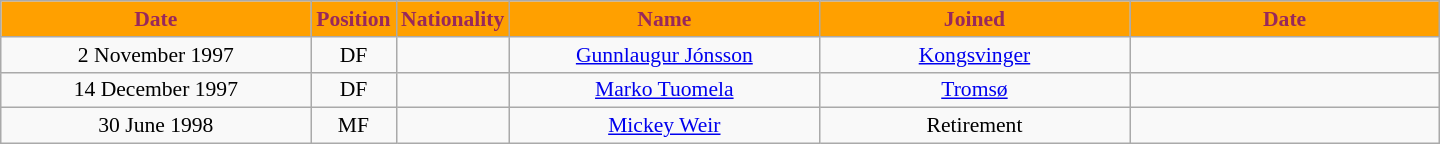<table class="wikitable"  style="text-align:center; font-size:90%; ">
<tr>
<th style="background:#ffa000; color:#98285c; width:200px;">Date</th>
<th style="background:#ffa000; color:#98285c; width:50px;">Position</th>
<th style="background:#ffa000; color:#98285c; width:50px;">Nationality</th>
<th style="background:#ffa000; color:#98285c; width:200px;">Name</th>
<th style="background:#ffa000; color:#98285c; width:200px;">Joined</th>
<th style="background:#ffa000; color:#98285c; width:200px;">Date</th>
</tr>
<tr>
<td>2 November 1997</td>
<td>DF</td>
<td></td>
<td><a href='#'>Gunnlaugur Jónsson</a></td>
<td><a href='#'>Kongsvinger</a></td>
<td></td>
</tr>
<tr>
<td>14 December 1997</td>
<td>DF</td>
<td></td>
<td><a href='#'>Marko Tuomela</a></td>
<td><a href='#'>Tromsø</a></td>
<td></td>
</tr>
<tr>
<td>30 June 1998</td>
<td>MF</td>
<td></td>
<td><a href='#'>Mickey Weir</a></td>
<td>Retirement</td>
<td></td>
</tr>
</table>
